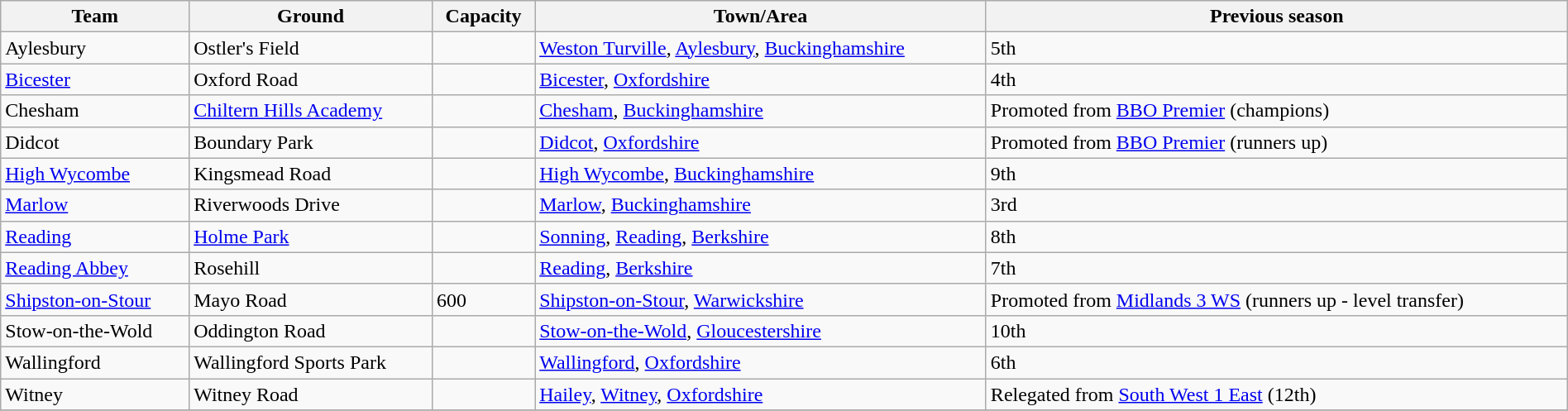<table class="wikitable sortable" width=100%>
<tr>
<th>Team</th>
<th>Ground</th>
<th>Capacity</th>
<th>Town/Area</th>
<th>Previous season</th>
</tr>
<tr>
<td>Aylesbury</td>
<td>Ostler's Field</td>
<td></td>
<td><a href='#'>Weston Turville</a>, <a href='#'>Aylesbury</a>, <a href='#'>Buckinghamshire</a></td>
<td>5th</td>
</tr>
<tr>
<td><a href='#'>Bicester</a></td>
<td>Oxford Road</td>
<td></td>
<td><a href='#'>Bicester</a>, <a href='#'>Oxfordshire</a></td>
<td>4th</td>
</tr>
<tr>
<td>Chesham</td>
<td><a href='#'>Chiltern Hills Academy</a></td>
<td></td>
<td><a href='#'>Chesham</a>, <a href='#'>Buckinghamshire</a></td>
<td>Promoted from <a href='#'>BBO Premier</a> (champions)</td>
</tr>
<tr>
<td>Didcot</td>
<td>Boundary Park</td>
<td></td>
<td><a href='#'>Didcot</a>, <a href='#'>Oxfordshire</a></td>
<td>Promoted from <a href='#'>BBO Premier</a> (runners up)</td>
</tr>
<tr>
<td><a href='#'>High Wycombe</a></td>
<td>Kingsmead Road</td>
<td></td>
<td><a href='#'>High Wycombe</a>, <a href='#'>Buckinghamshire</a></td>
<td>9th</td>
</tr>
<tr>
<td><a href='#'>Marlow</a></td>
<td>Riverwoods Drive</td>
<td></td>
<td><a href='#'>Marlow</a>, <a href='#'>Buckinghamshire</a></td>
<td>3rd</td>
</tr>
<tr>
<td><a href='#'>Reading</a></td>
<td><a href='#'>Holme Park</a></td>
<td></td>
<td><a href='#'>Sonning</a>, <a href='#'>Reading</a>, <a href='#'>Berkshire</a></td>
<td>8th</td>
</tr>
<tr>
<td><a href='#'>Reading Abbey</a></td>
<td>Rosehill</td>
<td></td>
<td><a href='#'>Reading</a>, <a href='#'>Berkshire</a></td>
<td>7th</td>
</tr>
<tr>
<td><a href='#'>Shipston-on-Stour</a></td>
<td>Mayo Road</td>
<td>600</td>
<td><a href='#'>Shipston-on-Stour</a>, <a href='#'>Warwickshire</a></td>
<td>Promoted from <a href='#'>Midlands 3 WS</a> (runners up - level transfer)</td>
</tr>
<tr>
<td>Stow-on-the-Wold</td>
<td>Oddington Road</td>
<td></td>
<td><a href='#'>Stow-on-the-Wold</a>, <a href='#'>Gloucestershire</a></td>
<td>10th</td>
</tr>
<tr>
<td>Wallingford</td>
<td>Wallingford Sports Park</td>
<td></td>
<td><a href='#'>Wallingford</a>, <a href='#'>Oxfordshire</a></td>
<td>6th</td>
</tr>
<tr>
<td>Witney</td>
<td>Witney Road</td>
<td></td>
<td><a href='#'>Hailey</a>, <a href='#'>Witney</a>, <a href='#'>Oxfordshire</a></td>
<td>Relegated from <a href='#'>South West 1 East</a> (12th)</td>
</tr>
<tr>
</tr>
</table>
